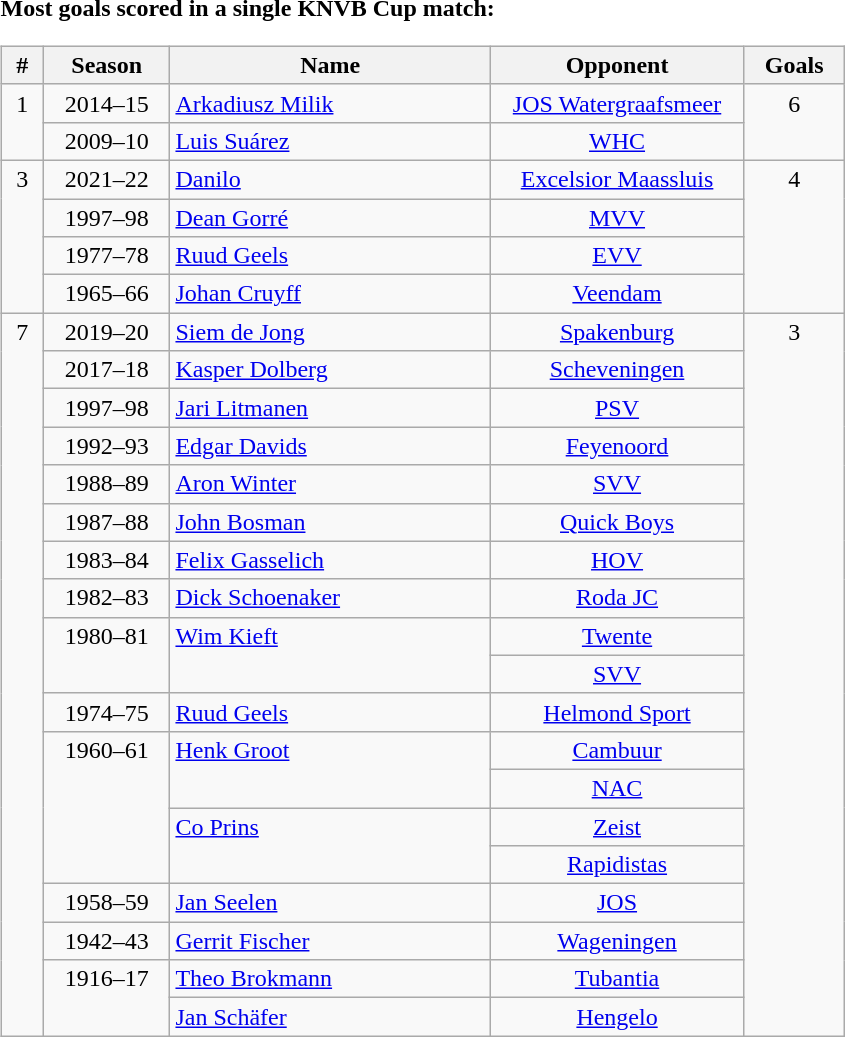<table width=50%>
<tr>
<td width=48% align=left valign=top><br><strong>Most goals scored in a single KNVB Cup match:</strong><table class="wikitable" style="width:90%">
<tr valign=top>
<th width=5% align=center>#</th>
<th width=15% align=center>Season</th>
<th width=38% align=center>Name</th>
<th width=30% align=center>Opponent</th>
<th width=13% align=center>Goals</th>
</tr>
<tr valign=top>
<td rowspan=2 align=center>1</td>
<td align=center>2014–15</td>
<td> <a href='#'>Arkadiusz Milik</a></td>
<td align=center><a href='#'>JOS Watergraafsmeer</a></td>
<td rowspan=2 align=center>6</td>
</tr>
<tr valign=top>
<td align=center>2009–10</td>
<td> <a href='#'>Luis Suárez</a></td>
<td align=center><a href='#'>WHC</a></td>
</tr>
<tr valign=top>
<td rowspan=4 align=center>3</td>
<td align=center>2021–22</td>
<td> <a href='#'>Danilo</a></td>
<td align=center><a href='#'>Excelsior Maassluis</a></td>
<td rowspan=4 align=center>4</td>
</tr>
<tr valign=top>
<td align=center>1997–98</td>
<td> <a href='#'>Dean Gorré</a></td>
<td align=center><a href='#'>MVV</a></td>
</tr>
<tr valign=top>
<td align=center>1977–78</td>
<td> <a href='#'>Ruud Geels</a></td>
<td align=center><a href='#'>EVV</a></td>
</tr>
<tr valign=top>
<td align=center>1965–66</td>
<td> <a href='#'>Johan Cruyff</a></td>
<td align=center><a href='#'>Veendam</a></td>
</tr>
<tr valign=top>
<td rowspan=19 align=center>7</td>
<td align=center>2019–20</td>
<td> <a href='#'>Siem de Jong</a></td>
<td align=center><a href='#'>Spakenburg</a></td>
<td rowspan=19 align=center>3</td>
</tr>
<tr valign=top>
<td align=center>2017–18</td>
<td> <a href='#'>Kasper Dolberg</a></td>
<td align=center><a href='#'>Scheveningen</a></td>
</tr>
<tr valign=top>
<td align=center>1997–98</td>
<td> <a href='#'>Jari Litmanen</a></td>
<td align=center><a href='#'>PSV</a></td>
</tr>
<tr valign=top>
<td align=center>1992–93</td>
<td> <a href='#'>Edgar Davids</a></td>
<td align=center><a href='#'>Feyenoord</a></td>
</tr>
<tr valign=top>
<td align=center>1988–89</td>
<td> <a href='#'>Aron Winter</a></td>
<td align=center><a href='#'>SVV</a></td>
</tr>
<tr valign=top>
<td align=center>1987–88</td>
<td> <a href='#'>John Bosman</a></td>
<td align=center><a href='#'>Quick Boys</a></td>
</tr>
<tr valign=top>
<td align=center>1983–84</td>
<td> <a href='#'>Felix Gasselich</a></td>
<td align=center><a href='#'>HOV</a></td>
</tr>
<tr valign=top>
<td align=center>1982–83</td>
<td> <a href='#'>Dick Schoenaker</a></td>
<td align=center><a href='#'>Roda JC</a></td>
</tr>
<tr valign=top>
<td rowspan=2 align=center>1980–81</td>
<td rowspan=2> <a href='#'>Wim Kieft</a></td>
<td align=center><a href='#'>Twente</a></td>
</tr>
<tr valign=top>
<td align=center><a href='#'>SVV</a></td>
</tr>
<tr valign=top>
<td align=center>1974–75</td>
<td> <a href='#'>Ruud Geels</a></td>
<td align=center><a href='#'>Helmond Sport</a></td>
</tr>
<tr valign=top>
<td rowspan=4 align=center>1960–61</td>
<td rowspan=2> <a href='#'>Henk Groot</a></td>
<td align=center><a href='#'>Cambuur</a></td>
</tr>
<tr valign=top>
<td align=center><a href='#'>NAC</a></td>
</tr>
<tr valign=top>
<td rowspan=2> <a href='#'>Co Prins</a></td>
<td align=center><a href='#'>Zeist</a></td>
</tr>
<tr valign=top>
<td align=center><a href='#'>Rapidistas</a></td>
</tr>
<tr valign=top>
<td align=center>1958–59</td>
<td> <a href='#'>Jan Seelen</a></td>
<td align=center><a href='#'>JOS</a></td>
</tr>
<tr valign=top>
<td align=center>1942–43</td>
<td> <a href='#'>Gerrit Fischer</a></td>
<td align=center><a href='#'>Wageningen</a></td>
</tr>
<tr valign=top>
<td rowspan=2 align=center>1916–17</td>
<td> <a href='#'>Theo Brokmann</a></td>
<td align=center><a href='#'>Tubantia</a></td>
</tr>
<tr valign=top>
<td> <a href='#'>Jan Schäfer</a></td>
<td align=center><a href='#'>Hengelo</a></td>
</tr>
</table>
</td>
</tr>
</table>
